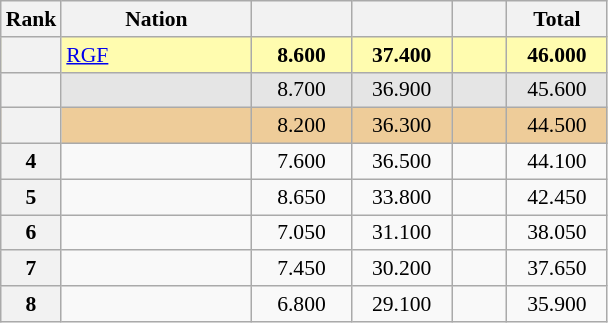<table class="wikitable sortable" style="text-align:center; font-size:90%">
<tr>
<th scope="col" style="width:20px;">Rank</th>
<th ! scope="col" style="width:120px;">Nation</th>
<th ! scope="col" style="width:60px;"></th>
<th ! scope="col" style="width:60px;"></th>
<th ! scope="col" style="width:30px;"></th>
<th ! scope="col" style="width:60px;">Total</th>
</tr>
<tr bgcolor=fffcaf>
<th scope=row></th>
<td align=left><a href='#'>RGF</a></td>
<td><strong>8.600</strong></td>
<td><strong>37.400</strong></td>
<td></td>
<td><strong>46.000</strong></td>
</tr>
<tr bgcolor=e5e5e5>
<th scope=row></th>
<td align=left></td>
<td>8.700</td>
<td>36.900</td>
<td></td>
<td>45.600</td>
</tr>
<tr bgcolor=eecc99>
<th scope=row></th>
<td align=left></td>
<td>8.200</td>
<td>36.300</td>
<td></td>
<td>44.500</td>
</tr>
<tr>
<th scope=row>4</th>
<td align=left></td>
<td>7.600</td>
<td>36.500</td>
<td></td>
<td>44.100</td>
</tr>
<tr>
<th scope=row>5</th>
<td align=left></td>
<td>8.650</td>
<td>33.800</td>
<td></td>
<td>42.450</td>
</tr>
<tr>
<th scope=row>6</th>
<td align=left></td>
<td>7.050</td>
<td>31.100</td>
<td></td>
<td>38.050</td>
</tr>
<tr>
<th scope=row>7</th>
<td align=left></td>
<td>7.450</td>
<td>30.200</td>
<td></td>
<td>37.650</td>
</tr>
<tr>
<th scope=row>8</th>
<td align=left></td>
<td>6.800</td>
<td>29.100</td>
<td></td>
<td>35.900</td>
</tr>
</table>
